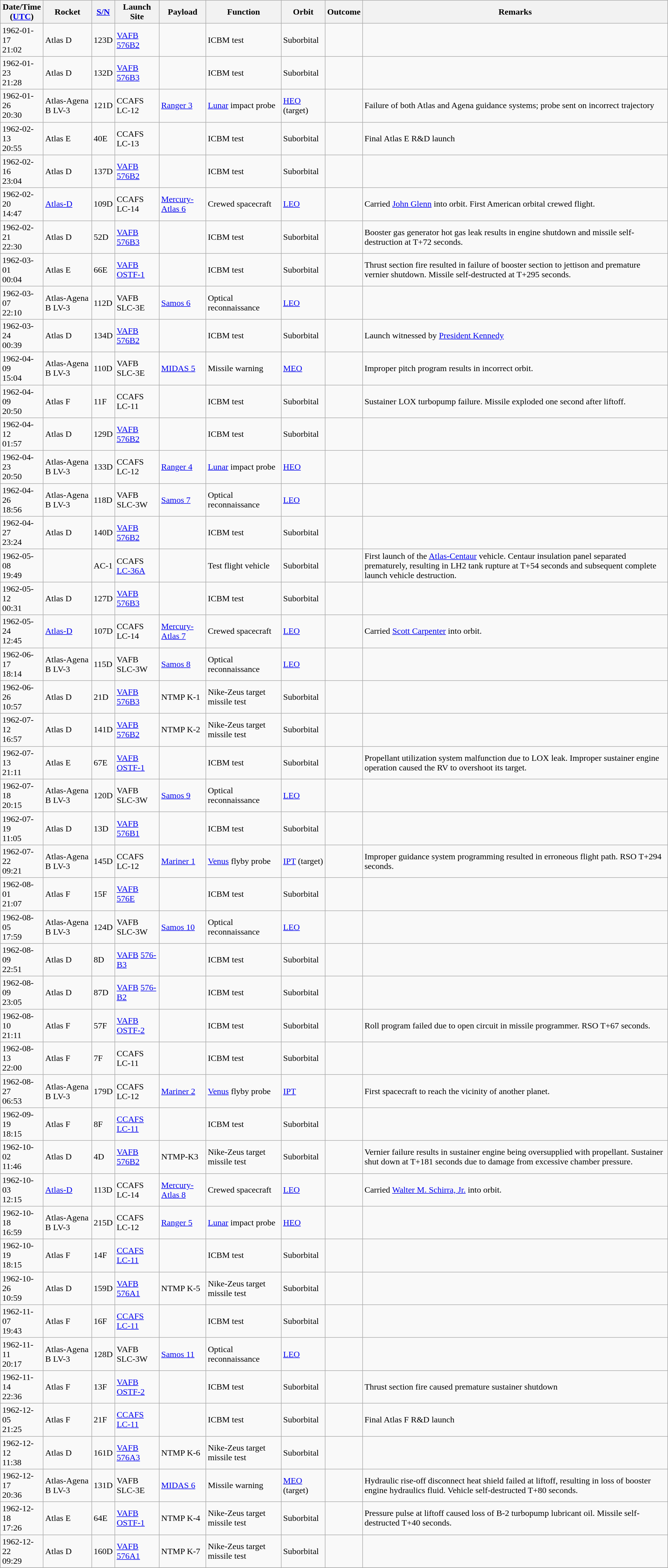<table class="wikitable" style="margin: 1em 1em 1em 0";>
<tr>
<th>Date/Time<br>(<a href='#'>UTC</a>)</th>
<th>Rocket</th>
<th><a href='#'>S/N</a></th>
<th>Launch Site</th>
<th>Payload</th>
<th>Function</th>
<th>Orbit</th>
<th>Outcome</th>
<th>Remarks</th>
</tr>
<tr>
<td>1962-01-17<br>21:02</td>
<td>Atlas D</td>
<td>123D</td>
<td><a href='#'>VAFB</a> <a href='#'>576B2</a></td>
<td></td>
<td>ICBM test</td>
<td>Suborbital</td>
<td></td>
<td></td>
</tr>
<tr>
<td>1962-01-23<br>21:28</td>
<td>Atlas D</td>
<td>132D</td>
<td><a href='#'>VAFB</a> <a href='#'>576B3</a></td>
<td></td>
<td>ICBM test</td>
<td>Suborbital</td>
<td></td>
<td></td>
</tr>
<tr>
<td>1962-01-26<br>20:30</td>
<td>Atlas-Agena B LV-3</td>
<td>121D</td>
<td>CCAFS LC-12</td>
<td><a href='#'>Ranger 3</a></td>
<td><a href='#'>Lunar</a> impact probe</td>
<td><a href='#'>HEO</a> (target)</td>
<td></td>
<td>Failure of both Atlas and Agena guidance systems; probe sent on incorrect trajectory</td>
</tr>
<tr>
<td>1962-02-13<br>20:55</td>
<td>Atlas E</td>
<td>40E</td>
<td>CCAFS LC-13</td>
<td></td>
<td>ICBM test</td>
<td>Suborbital</td>
<td></td>
<td>Final Atlas E R&D launch</td>
</tr>
<tr>
<td>1962-02-16<br>23:04</td>
<td>Atlas D</td>
<td>137D</td>
<td><a href='#'>VAFB</a> <a href='#'>576B2</a></td>
<td></td>
<td>ICBM test</td>
<td>Suborbital</td>
<td></td>
<td></td>
</tr>
<tr>
<td>1962-02-20<br>14:47</td>
<td><a href='#'>Atlas-D</a></td>
<td>109D</td>
<td>CCAFS LC-14</td>
<td><a href='#'>Mercury-Atlas 6</a></td>
<td>Crewed spacecraft</td>
<td><a href='#'>LEO</a></td>
<td></td>
<td>Carried <a href='#'>John Glenn</a> into orbit. First American orbital crewed flight.</td>
</tr>
<tr>
<td>1962-02-21<br>22:30</td>
<td>Atlas D</td>
<td>52D</td>
<td><a href='#'>VAFB</a> <a href='#'>576B3</a></td>
<td></td>
<td>ICBM test</td>
<td>Suborbital</td>
<td></td>
<td>Booster gas generator hot gas leak results in engine shutdown and missile self-destruction at T+72 seconds.</td>
</tr>
<tr>
<td>1962-03-01<br>00:04</td>
<td>Atlas E</td>
<td>66E</td>
<td><a href='#'>VAFB</a> <a href='#'>OSTF-1</a></td>
<td></td>
<td>ICBM test</td>
<td>Suborbital</td>
<td></td>
<td>Thrust section fire resulted in failure of booster section to jettison and premature vernier shutdown. Missile self-destructed at T+295 seconds.</td>
</tr>
<tr>
<td>1962-03-07<br>22:10</td>
<td>Atlas-Agena B LV-3</td>
<td>112D</td>
<td>VAFB SLC-3E</td>
<td><a href='#'>Samos 6</a></td>
<td>Optical reconnaissance</td>
<td><a href='#'>LEO</a></td>
<td></td>
<td></td>
</tr>
<tr>
<td>1962-03-24<br>00:39</td>
<td>Atlas D</td>
<td>134D</td>
<td><a href='#'>VAFB</a> <a href='#'>576B2</a></td>
<td></td>
<td>ICBM test</td>
<td>Suborbital</td>
<td></td>
<td>Launch witnessed by <a href='#'>President Kennedy</a></td>
</tr>
<tr>
<td>1962-04-09<br>15:04</td>
<td>Atlas-Agena B LV-3</td>
<td>110D</td>
<td>VAFB SLC-3E</td>
<td><a href='#'>MIDAS 5</a></td>
<td>Missile warning</td>
<td><a href='#'>MEO</a></td>
<td></td>
<td>Improper pitch program results in incorrect orbit.</td>
</tr>
<tr>
<td>1962-04-09<br>20:50</td>
<td>Atlas F</td>
<td>11F</td>
<td>CCAFS LC-11</td>
<td></td>
<td>ICBM test</td>
<td>Suborbital</td>
<td></td>
<td>Sustainer LOX turbopump failure. Missile exploded one second after liftoff.</td>
</tr>
<tr>
<td>1962-04-12<br>01:57</td>
<td>Atlas D</td>
<td>129D</td>
<td><a href='#'>VAFB</a> <a href='#'>576B2</a></td>
<td></td>
<td>ICBM test</td>
<td>Suborbital</td>
<td></td>
<td></td>
</tr>
<tr>
<td>1962-04-23<br>20:50</td>
<td>Atlas-Agena B LV-3</td>
<td>133D</td>
<td>CCAFS LC-12</td>
<td><a href='#'>Ranger 4</a></td>
<td><a href='#'>Lunar</a> impact probe</td>
<td><a href='#'>HEO</a></td>
<td></td>
<td></td>
</tr>
<tr>
<td>1962-04-26<br>18:56</td>
<td>Atlas-Agena B LV-3</td>
<td>118D</td>
<td>VAFB SLC-3W</td>
<td><a href='#'>Samos 7</a></td>
<td>Optical reconnaissance</td>
<td><a href='#'>LEO</a></td>
<td></td>
<td></td>
</tr>
<tr>
<td>1962-04-27<br>23:24</td>
<td>Atlas D</td>
<td>140D</td>
<td><a href='#'>VAFB</a> <a href='#'>576B2</a></td>
<td></td>
<td>ICBM test</td>
<td>Suborbital</td>
<td></td>
<td></td>
</tr>
<tr>
<td>1962-05-08<br>19:49</td>
<td></td>
<td>AC-1</td>
<td>CCAFS <a href='#'>LC-36A</a></td>
<td></td>
<td>Test flight vehicle</td>
<td>Suborbital</td>
<td></td>
<td>First launch of the <a href='#'>Atlas-Centaur</a> vehicle. Centaur insulation panel separated prematurely, resulting in LH2 tank rupture at T+54 seconds and subsequent complete launch vehicle destruction.</td>
</tr>
<tr>
<td>1962-05-12<br>00:31</td>
<td>Atlas D</td>
<td>127D</td>
<td><a href='#'>VAFB</a> <a href='#'>576B3</a></td>
<td></td>
<td>ICBM test</td>
<td>Suborbital</td>
<td></td>
<td></td>
</tr>
<tr>
<td>1962-05-24<br>12:45</td>
<td><a href='#'>Atlas-D</a></td>
<td>107D</td>
<td>CCAFS LC-14</td>
<td><a href='#'>Mercury-Atlas 7</a></td>
<td>Crewed spacecraft</td>
<td><a href='#'>LEO</a></td>
<td></td>
<td>Carried <a href='#'>Scott Carpenter</a> into orbit.</td>
</tr>
<tr>
<td>1962-06-17<br>18:14</td>
<td>Atlas-Agena B LV-3</td>
<td>115D</td>
<td>VAFB SLC-3W</td>
<td><a href='#'>Samos 8</a></td>
<td>Optical reconnaissance</td>
<td><a href='#'>LEO</a></td>
<td></td>
<td></td>
</tr>
<tr>
<td>1962-06-26<br>10:57</td>
<td>Atlas D</td>
<td>21D</td>
<td><a href='#'>VAFB</a> <a href='#'>576B3</a></td>
<td>NTMP K-1</td>
<td>Nike-Zeus target missile test</td>
<td>Suborbital</td>
<td></td>
<td></td>
</tr>
<tr>
<td>1962-07-12<br>16:57</td>
<td>Atlas D</td>
<td>141D</td>
<td><a href='#'>VAFB</a> <a href='#'>576B2</a></td>
<td>NTMP K-2</td>
<td>Nike-Zeus target missile test</td>
<td>Suborbital</td>
<td></td>
<td></td>
</tr>
<tr>
<td>1962-07-13<br>21:11</td>
<td>Atlas E</td>
<td>67E</td>
<td><a href='#'>VAFB</a> <a href='#'>OSTF-1</a></td>
<td></td>
<td>ICBM test</td>
<td>Suborbital</td>
<td></td>
<td>Propellant utilization system malfunction due to LOX leak. Improper sustainer engine operation caused the RV to overshoot its target.</td>
</tr>
<tr>
<td>1962-07-18<br>20:15</td>
<td>Atlas-Agena B LV-3</td>
<td>120D</td>
<td>VAFB SLC-3W</td>
<td><a href='#'>Samos 9</a></td>
<td>Optical reconnaissance</td>
<td><a href='#'>LEO</a></td>
<td></td>
<td></td>
</tr>
<tr>
<td>1962-07-19<br>11:05</td>
<td>Atlas D</td>
<td>13D</td>
<td><a href='#'>VAFB</a> <a href='#'>576B1</a></td>
<td></td>
<td>ICBM test</td>
<td>Suborbital</td>
<td></td>
<td></td>
</tr>
<tr>
<td>1962-07-22<br>09:21</td>
<td>Atlas-Agena B LV-3</td>
<td>145D</td>
<td>CCAFS LC-12</td>
<td><a href='#'>Mariner 1</a></td>
<td><a href='#'>Venus</a> flyby probe</td>
<td><a href='#'>IPT</a> (target)</td>
<td></td>
<td>Improper guidance system programming resulted in erroneous flight path. RSO T+294 seconds.</td>
</tr>
<tr>
<td>1962-08-01<br>21:07</td>
<td>Atlas F</td>
<td>15F</td>
<td><a href='#'>VAFB</a> <a href='#'>576E</a></td>
<td></td>
<td>ICBM test</td>
<td>Suborbital</td>
<td></td>
<td></td>
</tr>
<tr>
<td>1962-08-05<br>17:59</td>
<td>Atlas-Agena B LV-3</td>
<td>124D</td>
<td>VAFB SLC-3W</td>
<td><a href='#'>Samos 10</a></td>
<td>Optical reconnaissance</td>
<td><a href='#'>LEO</a></td>
<td></td>
<td></td>
</tr>
<tr>
<td>1962-08-09<br>22:51</td>
<td>Atlas D</td>
<td>8D</td>
<td><a href='#'>VAFB</a> <a href='#'>576-B3</a></td>
<td></td>
<td>ICBM test</td>
<td>Suborbital</td>
<td></td>
<td></td>
</tr>
<tr>
<td>1962-08-09<br>23:05</td>
<td>Atlas D</td>
<td>87D</td>
<td><a href='#'>VAFB</a> <a href='#'>576-B2</a></td>
<td></td>
<td>ICBM test</td>
<td>Suborbital</td>
<td></td>
<td></td>
</tr>
<tr>
<td>1962-08-10<br>21:11</td>
<td>Atlas F</td>
<td>57F</td>
<td><a href='#'>VAFB</a> <a href='#'>OSTF-2</a></td>
<td></td>
<td>ICBM test</td>
<td>Suborbital</td>
<td></td>
<td>Roll program failed due to open circuit in missile programmer. RSO T+67 seconds.</td>
</tr>
<tr>
<td>1962-08-13<br>22:00</td>
<td>Atlas F</td>
<td>7F</td>
<td>CCAFS LC-11</td>
<td></td>
<td>ICBM test</td>
<td>Suborbital</td>
<td></td>
<td></td>
</tr>
<tr>
<td>1962-08-27<br>06:53</td>
<td>Atlas-Agena B LV-3</td>
<td>179D</td>
<td>CCAFS LC-12</td>
<td><a href='#'>Mariner 2</a></td>
<td><a href='#'>Venus</a> flyby probe</td>
<td><a href='#'>IPT</a></td>
<td></td>
<td>First spacecraft to reach the vicinity of another planet.</td>
</tr>
<tr>
<td>1962-09-19<br>18:15</td>
<td>Atlas F</td>
<td>8F</td>
<td><a href='#'>CCAFS LC-11</a></td>
<td></td>
<td>ICBM test</td>
<td>Suborbital</td>
<td></td>
<td></td>
</tr>
<tr>
<td>1962-10-02<br>11:46</td>
<td>Atlas D</td>
<td>4D</td>
<td><a href='#'>VAFB</a> <a href='#'>576B2</a></td>
<td>NTMP-K3</td>
<td>Nike-Zeus target missile test</td>
<td>Suborbital</td>
<td></td>
<td>Vernier failure results in sustainer engine being oversupplied with propellant. Sustainer shut down at T+181 seconds due to damage from excessive chamber pressure.</td>
</tr>
<tr>
<td>1962-10-03<br>12:15</td>
<td><a href='#'>Atlas-D</a></td>
<td>113D</td>
<td>CCAFS LC-14</td>
<td><a href='#'>Mercury-Atlas 8</a></td>
<td>Crewed spacecraft</td>
<td><a href='#'>LEO</a></td>
<td></td>
<td>Carried <a href='#'>Walter M. Schirra, Jr.</a> into orbit.</td>
</tr>
<tr>
<td>1962-10-18<br>16:59</td>
<td>Atlas-Agena B LV-3</td>
<td>215D</td>
<td>CCAFS LC-12</td>
<td><a href='#'>Ranger 5</a></td>
<td><a href='#'>Lunar</a> impact probe</td>
<td><a href='#'>HEO</a></td>
<td></td>
<td></td>
</tr>
<tr>
<td>1962-10-19<br>18:15</td>
<td>Atlas F</td>
<td>14F</td>
<td><a href='#'>CCAFS LC-11</a></td>
<td></td>
<td>ICBM test</td>
<td>Suborbital</td>
<td></td>
<td></td>
</tr>
<tr>
<td>1962-10-26<br>10:59</td>
<td>Atlas D</td>
<td>159D</td>
<td><a href='#'>VAFB</a> <a href='#'>576A1</a></td>
<td>NTMP K-5</td>
<td>Nike-Zeus target missile test</td>
<td>Suborbital</td>
<td></td>
<td></td>
</tr>
<tr>
<td>1962-11-07<br>19:43</td>
<td>Atlas F</td>
<td>16F</td>
<td><a href='#'>CCAFS LC-11</a></td>
<td></td>
<td>ICBM test</td>
<td>Suborbital</td>
<td></td>
<td></td>
</tr>
<tr>
<td>1962-11-11<br>20:17</td>
<td>Atlas-Agena B LV-3</td>
<td>128D</td>
<td>VAFB SLC-3W</td>
<td><a href='#'>Samos 11</a></td>
<td>Optical reconnaissance</td>
<td><a href='#'>LEO</a></td>
<td></td>
<td></td>
</tr>
<tr>
<td>1962-11-14<br>22:36</td>
<td>Atlas F</td>
<td>13F</td>
<td><a href='#'>VAFB</a> <a href='#'>OSTF-2</a></td>
<td></td>
<td>ICBM test</td>
<td>Suborbital</td>
<td></td>
<td>Thrust section fire caused premature sustainer shutdown</td>
</tr>
<tr>
<td>1962-12-05<br>21:25</td>
<td>Atlas F</td>
<td>21F</td>
<td><a href='#'>CCAFS LC-11</a></td>
<td></td>
<td>ICBM test</td>
<td>Suborbital</td>
<td></td>
<td>Final Atlas F R&D launch</td>
</tr>
<tr>
<td>1962-12-12<br>11:38</td>
<td>Atlas D</td>
<td>161D</td>
<td><a href='#'>VAFB</a> <a href='#'>576A3</a></td>
<td>NTMP K-6</td>
<td>Nike-Zeus target missile test</td>
<td>Suborbital</td>
<td></td>
<td></td>
</tr>
<tr>
<td>1962-12-17<br>20:36</td>
<td>Atlas-Agena B LV-3</td>
<td>131D</td>
<td>VAFB SLC-3E</td>
<td><a href='#'>MIDAS 6</a></td>
<td>Missile warning</td>
<td><a href='#'>MEO</a> (target)</td>
<td></td>
<td>Hydraulic rise-off disconnect heat shield failed at liftoff, resulting in loss of booster engine hydraulics fluid. Vehicle self-destructed T+80 seconds.</td>
</tr>
<tr>
<td>1962-12-18<br>17:26</td>
<td>Atlas E</td>
<td>64E</td>
<td><a href='#'>VAFB</a> <a href='#'>OSTF-1</a></td>
<td>NTMP K-4</td>
<td>Nike-Zeus target missile test</td>
<td>Suborbital</td>
<td></td>
<td>Pressure pulse at liftoff caused loss of B-2 turbopump lubricant oil. Missile self-destructed T+40 seconds.</td>
</tr>
<tr>
<td>1962-12-22<br>09:29</td>
<td>Atlas D</td>
<td>160D</td>
<td><a href='#'>VAFB</a> <a href='#'>576A1</a></td>
<td>NTMP K-7</td>
<td>Nike-Zeus target missile test</td>
<td>Suborbital</td>
<td></td>
<td></td>
</tr>
<tr>
</tr>
</table>
